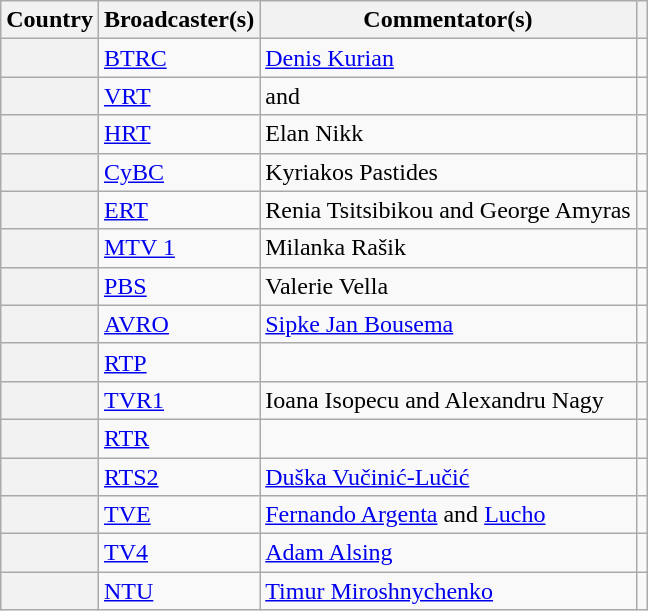<table class="wikitable plainrowheaders">
<tr>
<th scope="col">Country</th>
<th scope="col">Broadcaster(s)</th>
<th scope="col">Commentator(s)</th>
<th scope="col"></th>
</tr>
<tr>
<th scope="row"></th>
<td><a href='#'>BTRC</a></td>
<td><a href='#'>Denis Kurian</a></td>
<td></td>
</tr>
<tr>
<th scope="row"></th>
<td><a href='#'>VRT</a></td>
<td> and </td>
<td></td>
</tr>
<tr>
<th scope="row"></th>
<td><a href='#'>HRT</a></td>
<td>Elan Nikk</td>
<td></td>
</tr>
<tr>
<th scope="row"></th>
<td><a href='#'>CyBC</a></td>
<td>Kyriakos Pastides</td>
<td></td>
</tr>
<tr>
<th scope="row"></th>
<td><a href='#'>ERT</a></td>
<td>Renia Tsitsibikou and George Amyras</td>
<td></td>
</tr>
<tr>
<th scope="row"></th>
<td><a href='#'>MTV 1</a></td>
<td>Milanka Rašik</td>
<td></td>
</tr>
<tr>
<th scope="row"></th>
<td><a href='#'>PBS</a></td>
<td>Valerie Vella</td>
<td></td>
</tr>
<tr>
<th scope="row"></th>
<td><a href='#'>AVRO</a></td>
<td><a href='#'>Sipke Jan Bousema</a></td>
<td></td>
</tr>
<tr>
<th scope="row"></th>
<td><a href='#'>RTP</a></td>
<td></td>
<td></td>
</tr>
<tr>
<th scope="row"></th>
<td><a href='#'>TVR1</a></td>
<td>Ioana Isopecu and Alexandru Nagy</td>
<td></td>
</tr>
<tr>
<th scope="row"></th>
<td><a href='#'>RTR</a></td>
<td></td>
<td></td>
</tr>
<tr>
<th scope="row"></th>
<td><a href='#'>RTS2</a></td>
<td><a href='#'>Duška Vučinić-Lučić</a></td>
<td></td>
</tr>
<tr>
<th scope="row"></th>
<td><a href='#'>TVE</a></td>
<td><a href='#'>Fernando Argenta</a> and <a href='#'>Lucho</a></td>
<td></td>
</tr>
<tr>
<th scope="row"></th>
<td><a href='#'>TV4</a></td>
<td><a href='#'>Adam Alsing</a></td>
<td></td>
</tr>
<tr>
<th scope="row"></th>
<td><a href='#'>NTU</a></td>
<td><a href='#'>Timur Miroshnychenko</a></td>
<td></td>
</tr>
</table>
